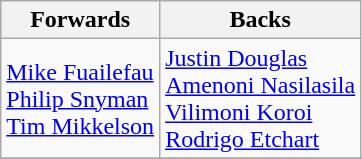<table class=wikitable style="text-align: left;">
<tr>
<th align=center>Forwards</th>
<th align=center>Backs</th>
</tr>
<tr>
<td> <a href='#'>Mike Fuailefau</a> <br>  <a href='#'>Philip Snyman</a> <br>  <a href='#'>Tim Mikkelson</a></td>
<td> <a href='#'>Justin Douglas</a> <br>  <a href='#'>Amenoni Nasilasila</a> <br>  <a href='#'>Vilimoni Koroi</a> <br>  <a href='#'>Rodrigo Etchart</a></td>
</tr>
<tr>
</tr>
</table>
